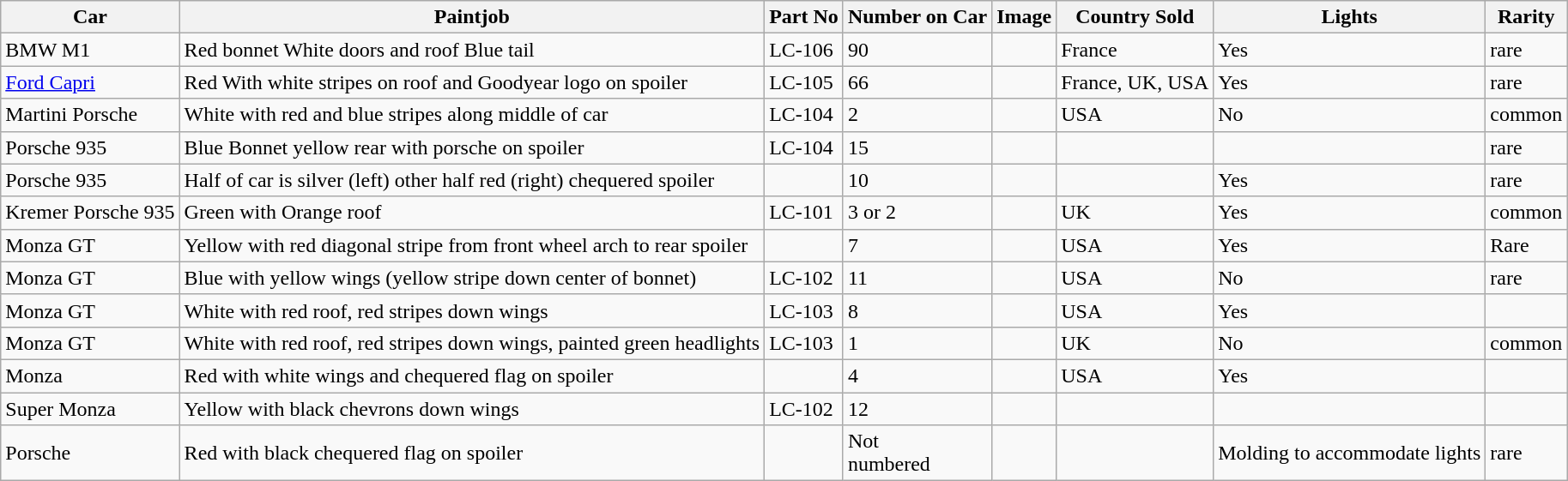<table class="wikitable">
<tr>
<th>Car</th>
<th>Paintjob</th>
<th>Part No</th>
<th>Number on Car</th>
<th>Image</th>
<th>Country Sold</th>
<th>Lights</th>
<th>Rarity</th>
</tr>
<tr>
<td>BMW M1</td>
<td>Red bonnet White doors and roof Blue tail</td>
<td>LC-106</td>
<td>90</td>
<td></td>
<td>France</td>
<td>Yes</td>
<td>rare</td>
</tr>
<tr>
<td><a href='#'>Ford Capri</a></td>
<td>Red With white stripes on roof and Goodyear logo on spoiler</td>
<td>LC-105</td>
<td>66</td>
<td></td>
<td>France, UK, USA</td>
<td>Yes</td>
<td>rare</td>
</tr>
<tr>
<td>Martini Porsche</td>
<td>White with red and blue stripes along middle of car</td>
<td>LC-104</td>
<td>2</td>
<td></td>
<td>USA</td>
<td>No</td>
<td>common</td>
</tr>
<tr>
<td>Porsche 935</td>
<td>Blue Bonnet yellow rear with porsche on spoiler</td>
<td>LC-104</td>
<td>15</td>
<td></td>
<td></td>
<td></td>
<td>rare</td>
</tr>
<tr>
<td>Porsche 935</td>
<td>Half of car is silver (left) other half red (right) chequered spoiler</td>
<td></td>
<td>10</td>
<td></td>
<td></td>
<td>Yes</td>
<td>rare</td>
</tr>
<tr>
<td>Kremer Porsche 935</td>
<td>Green with Orange roof</td>
<td>LC-101</td>
<td>3 or 2</td>
<td></td>
<td>UK</td>
<td>Yes</td>
<td>common</td>
</tr>
<tr>
<td>Monza GT</td>
<td>Yellow with red diagonal stripe from front wheel arch to rear spoiler</td>
<td></td>
<td>7</td>
<td></td>
<td>USA</td>
<td>Yes</td>
<td>Rare</td>
</tr>
<tr>
<td>Monza GT</td>
<td>Blue with yellow wings (yellow stripe down center of bonnet)</td>
<td>LC-102</td>
<td>11</td>
<td></td>
<td>USA</td>
<td>No</td>
<td>rare</td>
</tr>
<tr>
<td>Monza GT</td>
<td>White with red roof, red stripes down wings</td>
<td>LC-103</td>
<td>8</td>
<td></td>
<td>USA</td>
<td>Yes</td>
<td></td>
</tr>
<tr>
<td>Monza GT</td>
<td>White with red roof, red stripes down wings, painted green headlights</td>
<td>LC-103</td>
<td>1</td>
<td></td>
<td>UK</td>
<td>No</td>
<td>common</td>
</tr>
<tr>
<td>Monza</td>
<td>Red with white wings and chequered flag on spoiler</td>
<td></td>
<td>4</td>
<td></td>
<td>USA</td>
<td>Yes</td>
<td></td>
</tr>
<tr>
<td>Super Monza</td>
<td>Yellow with black chevrons down wings</td>
<td>LC-102</td>
<td>12</td>
<td></td>
<td></td>
<td></td>
<td></td>
</tr>
<tr>
<td>Porsche</td>
<td>Red with black chequered flag on spoiler</td>
<td></td>
<td>Not <br> numbered</td>
<td></td>
<td></td>
<td>Molding to accommodate lights</td>
<td>rare</td>
</tr>
</table>
